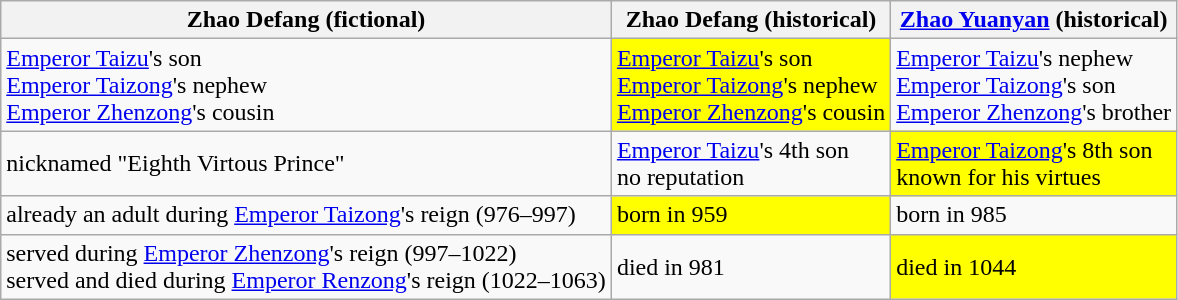<table class="wikitable">
<tr>
<th>Zhao Defang (fictional)</th>
<th>Zhao Defang (historical)</th>
<th><a href='#'>Zhao Yuanyan</a> (historical)</th>
</tr>
<tr>
<td><a href='#'>Emperor Taizu</a>'s son<br><a href='#'>Emperor Taizong</a>'s nephew<br><a href='#'>Emperor Zhenzong</a>'s cousin</td>
<td style="background:yellow"><a href='#'>Emperor Taizu</a>'s son<br><a href='#'>Emperor Taizong</a>'s nephew<br><a href='#'>Emperor Zhenzong</a>'s cousin</td>
<td><a href='#'>Emperor Taizu</a>'s nephew<br><a href='#'>Emperor Taizong</a>'s son<br><a href='#'>Emperor Zhenzong</a>'s brother</td>
</tr>
<tr>
<td>nicknamed "Eighth Virtous Prince"</td>
<td><a href='#'>Emperor Taizu</a>'s 4th son<br>no reputation</td>
<td style="background:yellow"><a href='#'>Emperor Taizong</a>'s 8th son<br>known for his virtues</td>
</tr>
<tr>
<td>already an adult during <a href='#'>Emperor Taizong</a>'s reign (976–997)</td>
<td style="background:yellow">born in 959</td>
<td>born in 985</td>
</tr>
<tr>
<td>served during <a href='#'>Emperor Zhenzong</a>'s reign (997–1022)<br> served and died during <a href='#'>Emperor Renzong</a>'s reign (1022–1063)</td>
<td>died in 981</td>
<td style="background:yellow">died in 1044</td>
</tr>
</table>
